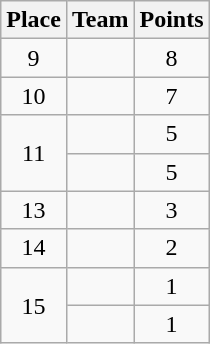<table class="wikitable" style="text-align:center; padding-bottom:0;">
<tr>
<th>Place</th>
<th style="text-align:left;">Team</th>
<th>Points</th>
</tr>
<tr>
<td>9</td>
<td align=left></td>
<td>8</td>
</tr>
<tr>
<td>10</td>
<td align=left></td>
<td>7</td>
</tr>
<tr>
<td rowspan=2>11</td>
<td align=left></td>
<td>5</td>
</tr>
<tr>
<td align=left></td>
<td>5</td>
</tr>
<tr>
<td>13</td>
<td align=left></td>
<td>3</td>
</tr>
<tr>
<td>14</td>
<td align=left></td>
<td>2</td>
</tr>
<tr>
<td rowspan=2>15</td>
<td align=left></td>
<td>1</td>
</tr>
<tr>
<td align=left></td>
<td>1</td>
</tr>
</table>
